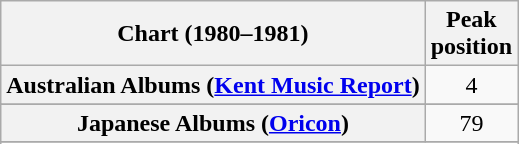<table class="wikitable sortable plainrowheaders" style="text-align:center">
<tr>
<th scope="col">Chart (1980–1981)</th>
<th scope="col">Peak<br>position</th>
</tr>
<tr>
<th scope="row">Australian Albums (<a href='#'>Kent Music Report</a>)</th>
<td>4</td>
</tr>
<tr>
</tr>
<tr>
</tr>
<tr>
</tr>
<tr>
<th scope="row">Japanese Albums (<a href='#'>Oricon</a>)</th>
<td>79</td>
</tr>
<tr>
</tr>
<tr>
</tr>
<tr>
</tr>
<tr>
</tr>
<tr>
</tr>
</table>
